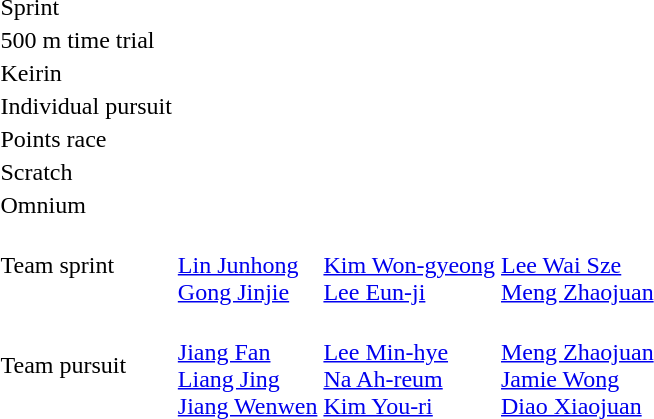<table>
<tr>
<td>Sprint</td>
<td></td>
<td></td>
<td></td>
</tr>
<tr>
<td>500 m time trial</td>
<td></td>
<td></td>
<td></td>
</tr>
<tr>
<td>Keirin</td>
<td></td>
<td></td>
<td></td>
</tr>
<tr>
<td>Individual pursuit</td>
<td></td>
<td></td>
<td></td>
</tr>
<tr>
<td>Points race</td>
<td></td>
<td></td>
<td></td>
</tr>
<tr>
<td>Scratch</td>
<td></td>
<td></td>
<td></td>
</tr>
<tr>
<td>Omnium</td>
<td></td>
<td></td>
<td></td>
</tr>
<tr>
<td>Team sprint</td>
<td><br><a href='#'>Lin Junhong</a><br><a href='#'>Gong Jinjie</a></td>
<td><br><a href='#'>Kim Won-gyeong</a><br><a href='#'>Lee Eun-ji</a></td>
<td><br><a href='#'>Lee Wai Sze</a><br><a href='#'>Meng Zhaojuan</a></td>
</tr>
<tr>
<td>Team pursuit</td>
<td><br><a href='#'>Jiang Fan</a><br><a href='#'>Liang Jing</a><br><a href='#'>Jiang Wenwen</a></td>
<td><br><a href='#'>Lee Min-hye</a><br><a href='#'>Na Ah-reum</a><br><a href='#'>Kim You-ri</a></td>
<td><br><a href='#'>Meng Zhaojuan</a><br><a href='#'>Jamie Wong</a><br><a href='#'>Diao Xiaojuan</a></td>
</tr>
</table>
